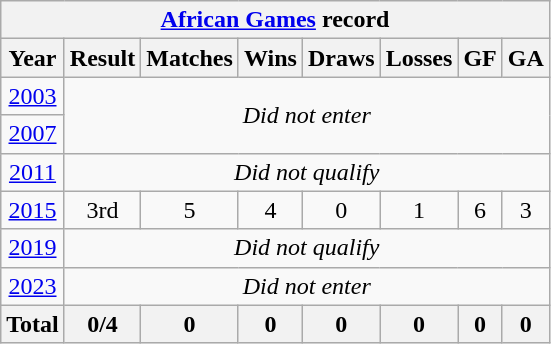<table class="wikitable" style="text-align: center;">
<tr>
<th colspan=8><a href='#'>African Games</a> record</th>
</tr>
<tr>
<th>Year</th>
<th>Result</th>
<th>Matches</th>
<th>Wins</th>
<th>Draws</th>
<th>Losses</th>
<th>GF</th>
<th>GA</th>
</tr>
<tr>
<td> <a href='#'>2003</a></td>
<td rowspan=2 colspan=8><em>Did not enter</em></td>
</tr>
<tr>
<td> <a href='#'>2007</a></td>
</tr>
<tr>
<td> <a href='#'>2011</a></td>
<td colspan=8><em>Did not qualify</em></td>
</tr>
<tr>
<td> <a href='#'>2015</a></td>
<td>3rd</td>
<td>5</td>
<td>4</td>
<td>0</td>
<td>1</td>
<td>6</td>
<td>3</td>
</tr>
<tr>
<td> <a href='#'>2019</a></td>
<td colspan=8><em>Did not qualify</em></td>
</tr>
<tr>
<td> <a href='#'>2023</a></td>
<td colspan=8><em>Did not enter</em></td>
</tr>
<tr>
<th>Total</th>
<th>0/4</th>
<th>0</th>
<th>0</th>
<th>0</th>
<th>0</th>
<th>0</th>
<th>0</th>
</tr>
</table>
